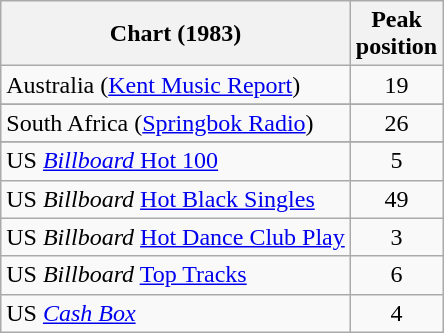<table class="wikitable sortable">
<tr>
<th>Chart (1983)</th>
<th>Peak<br>position</th>
</tr>
<tr>
<td>Australia (<a href='#'>Kent Music Report</a>)</td>
<td align="center">19</td>
</tr>
<tr>
</tr>
<tr>
</tr>
<tr>
</tr>
<tr>
<td>South Africa (<a href='#'>Springbok Radio</a>)</td>
<td align="center">26</td>
</tr>
<tr>
</tr>
<tr>
<td>US <a href='#'><em>Billboard</em> Hot 100</a></td>
<td align="center">5</td>
</tr>
<tr>
<td>US <em>Billboard</em> <a href='#'>Hot Black Singles</a></td>
<td align="center">49</td>
</tr>
<tr>
<td>US <em>Billboard</em> <a href='#'>Hot Dance Club Play</a></td>
<td align="center">3</td>
</tr>
<tr>
<td>US <em>Billboard</em> <a href='#'>Top Tracks</a></td>
<td align="center">6</td>
</tr>
<tr>
<td>US <em><a href='#'>Cash Box</a></em></td>
<td align="center">4</td>
</tr>
</table>
